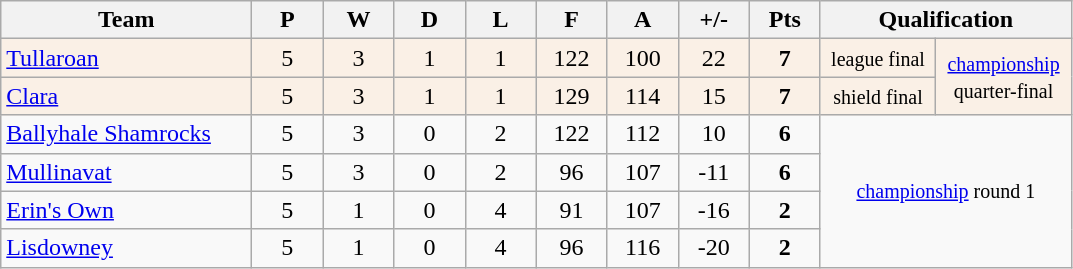<table class=wikitable style="text-align: center;">
<tr>
<th style="width: 160px;">Team</th>
<th style="width: 40px;">P</th>
<th style="width: 40px;">W</th>
<th style="width: 40px;">D</th>
<th style="width: 40px;">L</th>
<th style="width: 40px;">F</th>
<th style="width: 40px;">A</th>
<th style="width: 40px;">+/-</th>
<th style="width: 40px;">Pts</th>
<th style="width: 160px;" colspan="2">Qualification</th>
</tr>
<tr style="background:Linen;">
<td style="text-align:left;"> <a href='#'>Tullaroan</a></td>
<td>5</td>
<td>3</td>
<td>1</td>
<td>1</td>
<td>122</td>
<td>100</td>
<td>22</td>
<td><strong>7</strong></td>
<td><small>league final</small></td>
<td rowspan="2"><small><a href='#'>championship</a><br>quarter-final</small></td>
</tr>
<tr style="background:Linen;">
<td style="text-align:left;"> <a href='#'>Clara</a></td>
<td>5</td>
<td>3</td>
<td>1</td>
<td>1</td>
<td>129</td>
<td>114</td>
<td>15</td>
<td><strong>7</strong></td>
<td><small>shield final</small></td>
</tr>
<tr>
<td style="text-align:left;"> <a href='#'>Ballyhale Shamrocks</a></td>
<td>5</td>
<td>3</td>
<td>0</td>
<td>2</td>
<td>122</td>
<td>112</td>
<td>10</td>
<td><strong>6</strong></td>
<td rowspan="4" colspan="2"><small><a href='#'>championship</a> round 1</small></td>
</tr>
<tr>
<td style="text-align:left;"> <a href='#'>Mullinavat</a></td>
<td>5</td>
<td>3</td>
<td>0</td>
<td>2</td>
<td>96</td>
<td>107</td>
<td>-11</td>
<td><strong>6</strong></td>
</tr>
<tr>
<td style="text-align:left;"> <a href='#'>Erin's Own</a></td>
<td>5</td>
<td>1</td>
<td>0</td>
<td>4</td>
<td>91</td>
<td>107</td>
<td>-16</td>
<td><strong>2</strong></td>
</tr>
<tr>
<td style="text-align:left;"> <a href='#'>Lisdowney</a></td>
<td>5</td>
<td>1</td>
<td>0</td>
<td>4</td>
<td>96</td>
<td>116</td>
<td>-20</td>
<td><strong>2</strong></td>
</tr>
</table>
